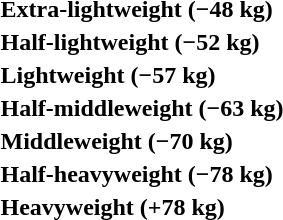<table>
<tr>
<th rowspan=2 style="text-align:left;">Extra-lightweight (−48 kg)</th>
<td rowspan=2></td>
<td rowspan=2></td>
<td></td>
</tr>
<tr>
<td></td>
</tr>
<tr>
<th rowspan=2 style="text-align:left;">Half-lightweight (−52 kg)</th>
<td rowspan=2></td>
<td rowspan=2></td>
<td></td>
</tr>
<tr>
<td></td>
</tr>
<tr>
<th rowspan=2 style="text-align:left;">Lightweight (−57 kg)</th>
<td rowspan=2></td>
<td rowspan=2></td>
<td></td>
</tr>
<tr>
<td></td>
</tr>
<tr>
<th rowspan=2 style="text-align:left;">Half-middleweight (−63 kg)</th>
<td rowspan=2></td>
<td rowspan=2></td>
<td></td>
</tr>
<tr>
<td></td>
</tr>
<tr>
<th rowspan=2 style="text-align:left;">Middleweight (−70 kg)</th>
<td rowspan=2></td>
<td rowspan=2></td>
<td></td>
</tr>
<tr>
<td></td>
</tr>
<tr>
<th rowspan=2 style="text-align:left;">Half-heavyweight (−78 kg)</th>
<td rowspan=2></td>
<td rowspan=2></td>
<td></td>
</tr>
<tr>
<td></td>
</tr>
<tr>
<th rowspan=2 style="text-align:left;">Heavyweight (+78 kg)</th>
<td rowspan=2></td>
<td rowspan=2></td>
<td></td>
</tr>
<tr>
<td></td>
</tr>
</table>
